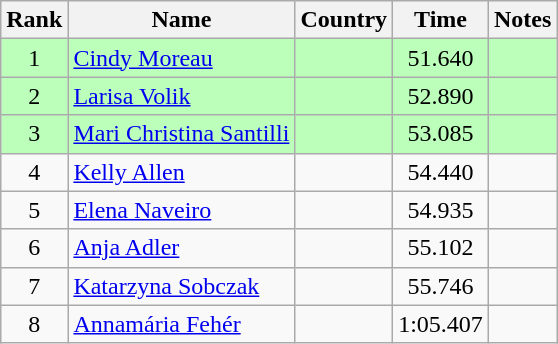<table class="wikitable" style="text-align:center">
<tr>
<th>Rank</th>
<th>Name</th>
<th>Country</th>
<th>Time</th>
<th>Notes</th>
</tr>
<tr bgcolor=bbffbb>
<td>1</td>
<td align="left"><a href='#'>Cindy Moreau</a></td>
<td align="left"></td>
<td>51.640</td>
<td></td>
</tr>
<tr bgcolor=bbffbb>
<td>2</td>
<td align="left"><a href='#'>Larisa Volik</a></td>
<td align="left"></td>
<td>52.890</td>
<td></td>
</tr>
<tr bgcolor=bbffbb>
<td>3</td>
<td align="left"><a href='#'>Mari Christina Santilli</a></td>
<td align="left"></td>
<td>53.085</td>
<td></td>
</tr>
<tr>
<td>4</td>
<td align="left"><a href='#'>Kelly Allen</a></td>
<td align="left"></td>
<td>54.440</td>
<td></td>
</tr>
<tr>
<td>5</td>
<td align="left"><a href='#'>Elena Naveiro</a></td>
<td align="left"></td>
<td>54.935</td>
<td></td>
</tr>
<tr>
<td>6</td>
<td align="left"><a href='#'>Anja Adler</a></td>
<td align="left"></td>
<td>55.102</td>
<td></td>
</tr>
<tr>
<td>7</td>
<td align="left"><a href='#'>Katarzyna Sobczak</a></td>
<td align="left"></td>
<td>55.746</td>
<td></td>
</tr>
<tr>
<td>8</td>
<td align="left"><a href='#'>Annamária Fehér</a></td>
<td align="left"></td>
<td>1:05.407</td>
<td></td>
</tr>
</table>
